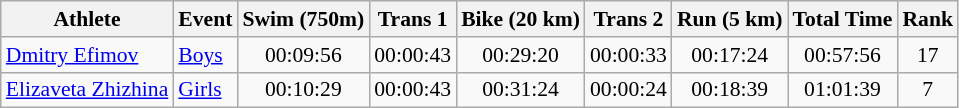<table class="wikitable" style="font-size:90%;">
<tr>
<th>Athlete</th>
<th>Event</th>
<th>Swim (750m)</th>
<th>Trans 1</th>
<th>Bike (20 km)</th>
<th>Trans 2</th>
<th>Run (5 km)</th>
<th>Total Time</th>
<th>Rank</th>
</tr>
<tr align=center>
<td align=left><a href='#'>Dmitry Efimov</a></td>
<td align=left><a href='#'>Boys</a></td>
<td>00:09:56</td>
<td>00:00:43</td>
<td>00:29:20</td>
<td>00:00:33</td>
<td>00:17:24</td>
<td>00:57:56</td>
<td>17</td>
</tr>
<tr align=center>
<td align=left><a href='#'>Elizaveta Zhizhina</a></td>
<td align=left><a href='#'>Girls</a></td>
<td>00:10:29</td>
<td>00:00:43</td>
<td>00:31:24</td>
<td>00:00:24</td>
<td>00:18:39</td>
<td>01:01:39</td>
<td>7</td>
</tr>
</table>
